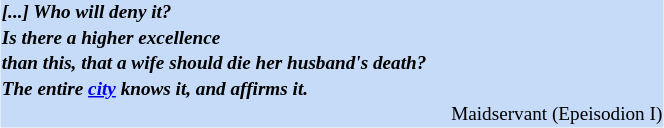<table class="toccolours" style="float: right; margin-left: 1em; margin-right: 1em; font-size: 80%; background:#c6dbf7; color:black; width:35em; max-width: 35%;" cellspacing="0">
<tr>
<td style="text-align: left;"><strong><em>[...] Who will deny it?</em></strong></td>
</tr>
<tr>
<td style="text-align:left;"><strong><em>Is there a higher excellence</em></strong></td>
</tr>
<tr>
<td style="text-align:left;"><strong><em>than this, that a wife should die her husband's death?</em></strong></td>
</tr>
<tr>
<td style="text-align:left;"><strong><em>The entire <a href='#'>city</a> knows it, and affirms it.</em></strong></td>
</tr>
<tr>
<td style="text-align: right;">Maidservant (Epeisodion I)</td>
</tr>
</table>
